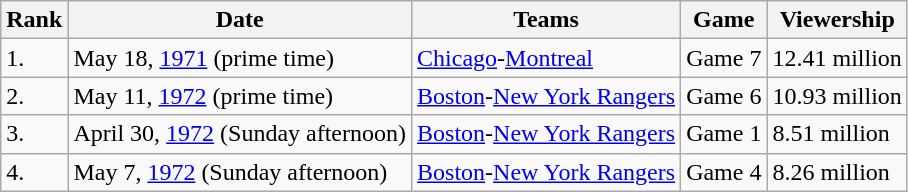<table class="wikitable">
<tr>
<th>Rank</th>
<th>Date</th>
<th>Teams</th>
<th>Game</th>
<th>Viewership</th>
</tr>
<tr>
<td>1.</td>
<td>May 18, <a href='#'>1971</a> (prime time)</td>
<td><a href='#'>Chicago</a>-<a href='#'>Montreal</a></td>
<td>Game 7</td>
<td>12.41 million</td>
</tr>
<tr>
<td>2.</td>
<td>May 11, <a href='#'>1972</a> (prime time)</td>
<td><a href='#'>Boston</a>-<a href='#'>New York Rangers</a></td>
<td>Game 6</td>
<td>10.93 million</td>
</tr>
<tr>
<td>3.</td>
<td>April 30, <a href='#'>1972</a> (Sunday afternoon)</td>
<td><a href='#'>Boston</a>-<a href='#'>New York Rangers</a></td>
<td>Game 1</td>
<td>8.51 million</td>
</tr>
<tr>
<td>4.</td>
<td>May 7, <a href='#'>1972</a> (Sunday afternoon)</td>
<td><a href='#'>Boston</a>-<a href='#'>New York Rangers</a></td>
<td>Game 4</td>
<td>8.26 million</td>
</tr>
</table>
